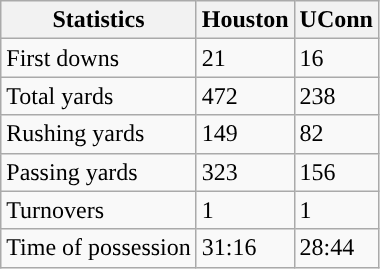<table class="wikitable">
<tr>
<th>Statistics</th>
<th>Houston</th>
<th>UConn</th>
</tr>
<tr>
<td>First downs</td>
<td>21</td>
<td>16</td>
</tr>
<tr>
<td>Total yards</td>
<td>472</td>
<td>238</td>
</tr>
<tr>
<td>Rushing yards</td>
<td>149</td>
<td>82</td>
</tr>
<tr>
<td>Passing yards</td>
<td>323</td>
<td>156</td>
</tr>
<tr>
<td>Turnovers</td>
<td>1</td>
<td>1</td>
</tr>
<tr>
<td>Time of possession</td>
<td>31:16</td>
<td>28:44</td>
</tr>
</table>
